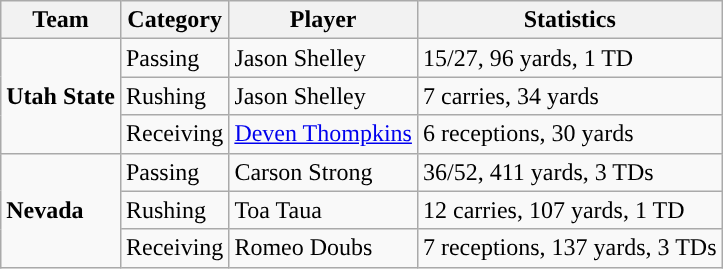<table class="wikitable" style="float: left;">
<tr>
<th>Team</th>
<th>Category</th>
<th>Player</th>
<th>Statistics</th>
</tr>
<tr>
<td rowspan=3><strong>Utah State</strong></td>
<td>Passing</td>
<td>Jason Shelley</td>
<td>15/27, 96 yards, 1 TD</td>
</tr>
<tr>
<td>Rushing</td>
<td>Jason Shelley</td>
<td>7 carries, 34 yards</td>
</tr>
<tr>
<td>Receiving</td>
<td><a href='#'>Deven Thompkins</a></td>
<td>6 receptions, 30 yards</td>
</tr>
<tr>
<td rowspan=3><strong>Nevada</strong></td>
<td>Passing</td>
<td>Carson Strong</td>
<td>36/52, 411 yards, 3 TDs</td>
</tr>
<tr>
<td>Rushing</td>
<td>Toa Taua</td>
<td>12 carries, 107 yards, 1 TD</td>
</tr>
<tr>
<td>Receiving</td>
<td>Romeo Doubs</td>
<td>7 receptions, 137 yards, 3 TDs</td>
</tr>
</table>
